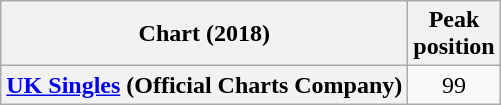<table class="wikitable plainrowheaders" style="text-align:center">
<tr>
<th scope="col">Chart (2018)</th>
<th scope="col">Peak<br>position</th>
</tr>
<tr>
<th scope="row"><a href='#'>UK Singles</a> (Official Charts Company)</th>
<td>99</td>
</tr>
</table>
